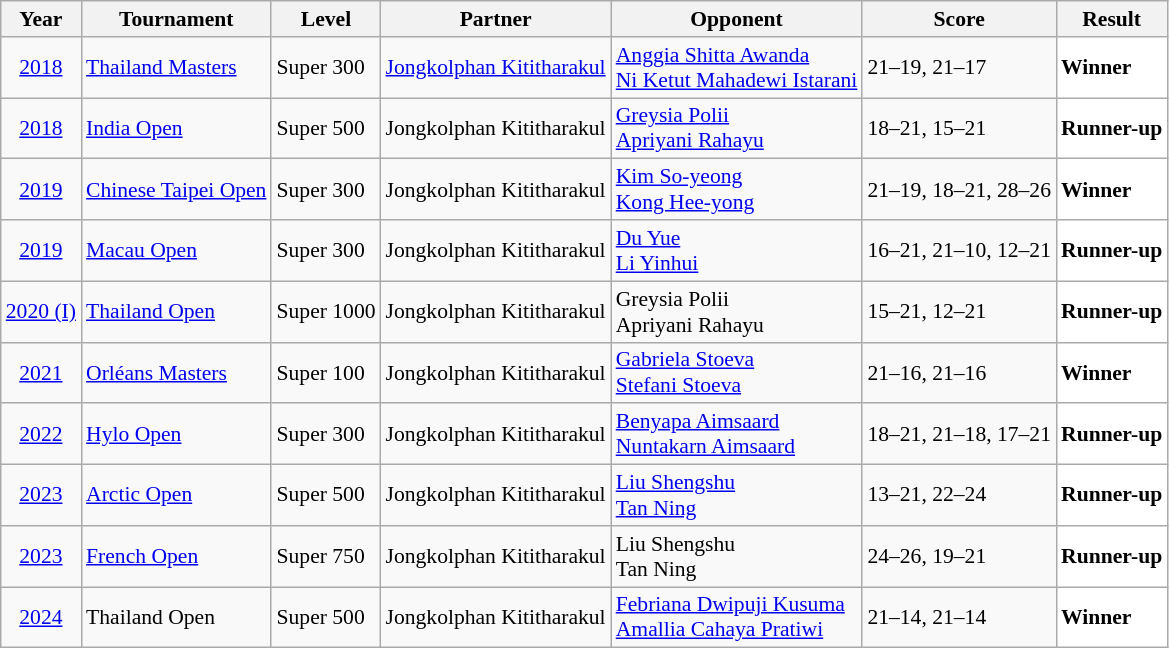<table class="sortable wikitable" style="font-size: 90%;">
<tr>
<th>Year</th>
<th>Tournament</th>
<th>Level</th>
<th>Partner</th>
<th>Opponent</th>
<th>Score</th>
<th>Result</th>
</tr>
<tr>
<td align="center"><a href='#'>2018</a></td>
<td align="left"><a href='#'>Thailand Masters</a></td>
<td align="left">Super 300</td>
<td align="left"> <a href='#'>Jongkolphan Kititharakul</a></td>
<td align="left"> <a href='#'>Anggia Shitta Awanda</a><br> <a href='#'>Ni Ketut Mahadewi Istarani</a></td>
<td align="left">21–19, 21–17</td>
<td style="text-align:left; background:white"> <strong>Winner</strong></td>
</tr>
<tr>
<td align="center"><a href='#'>2018</a></td>
<td align="left"><a href='#'>India Open</a></td>
<td align="left">Super 500</td>
<td align="left"> Jongkolphan Kititharakul</td>
<td align="left"> <a href='#'>Greysia Polii</a><br> <a href='#'>Apriyani Rahayu</a></td>
<td align="left">18–21, 15–21</td>
<td style="text-align:left; background:white"> <strong>Runner-up</strong></td>
</tr>
<tr>
<td align="center"><a href='#'>2019</a></td>
<td align="left"><a href='#'>Chinese Taipei Open</a></td>
<td align="left">Super 300</td>
<td align="left"> Jongkolphan Kititharakul</td>
<td align="left"> <a href='#'>Kim So-yeong</a><br> <a href='#'>Kong Hee-yong</a></td>
<td align="left">21–19, 18–21, 28–26</td>
<td style="text-align:left; background:white"> <strong>Winner</strong></td>
</tr>
<tr>
<td align="center"><a href='#'>2019</a></td>
<td align="left"><a href='#'>Macau Open</a></td>
<td align="left">Super 300</td>
<td align="left"> Jongkolphan Kititharakul</td>
<td align="left"> <a href='#'>Du Yue</a><br> <a href='#'>Li Yinhui</a></td>
<td align="left">16–21, 21–10, 12–21</td>
<td style="text-align:left; background:white"> <strong>Runner-up</strong></td>
</tr>
<tr>
<td align="center"><a href='#'>2020 (I)</a></td>
<td align="left"><a href='#'>Thailand Open</a></td>
<td align="left">Super 1000</td>
<td align="left"> Jongkolphan Kititharakul</td>
<td align="left"> Greysia Polii<br> Apriyani Rahayu</td>
<td align="left">15–21, 12–21</td>
<td style="text-align:left; background:white"> <strong>Runner-up</strong></td>
</tr>
<tr>
<td align="center"><a href='#'>2021</a></td>
<td align="left"><a href='#'>Orléans Masters</a></td>
<td align="left">Super 100</td>
<td align="left"> Jongkolphan Kititharakul</td>
<td align="left"> <a href='#'>Gabriela Stoeva</a><br> <a href='#'>Stefani Stoeva</a></td>
<td align="left">21–16, 21–16</td>
<td style="text-align:left; background:white"> <strong>Winner</strong></td>
</tr>
<tr>
<td align="center"><a href='#'>2022</a></td>
<td align="left"><a href='#'>Hylo Open</a></td>
<td align="left">Super 300</td>
<td align="left"> Jongkolphan Kititharakul</td>
<td align="left"> <a href='#'>Benyapa Aimsaard</a><br> <a href='#'>Nuntakarn Aimsaard</a></td>
<td align="left">18–21, 21–18, 17–21</td>
<td style="text-align:left; background:white"> <strong>Runner-up</strong></td>
</tr>
<tr>
<td align="center"><a href='#'>2023</a></td>
<td align="left"><a href='#'>Arctic Open</a></td>
<td align="left">Super 500</td>
<td align="left"> Jongkolphan Kititharakul</td>
<td align="left"> <a href='#'>Liu Shengshu</a><br> <a href='#'>Tan Ning</a></td>
<td align="left">13–21, 22–24</td>
<td style="text-align:left; background:white"> <strong>Runner-up</strong></td>
</tr>
<tr>
<td align="center"><a href='#'>2023</a></td>
<td align="left"><a href='#'>French Open</a></td>
<td align="left">Super 750</td>
<td align="left"> Jongkolphan Kititharakul</td>
<td align="left"> Liu Shengshu<br> Tan Ning</td>
<td align="left">24–26, 19–21</td>
<td style="text-align:left; background:white"> <strong>Runner-up</strong></td>
</tr>
<tr>
<td align="center"><a href='#'>2024</a></td>
<td align="left">Thailand Open</td>
<td align="left">Super 500</td>
<td align="left"> Jongkolphan Kititharakul</td>
<td align="left"> <a href='#'>Febriana Dwipuji Kusuma</a><br> <a href='#'>Amallia Cahaya Pratiwi</a></td>
<td align="left">21–14, 21–14</td>
<td style="text-align:left; background:white"> <strong>Winner</strong></td>
</tr>
</table>
